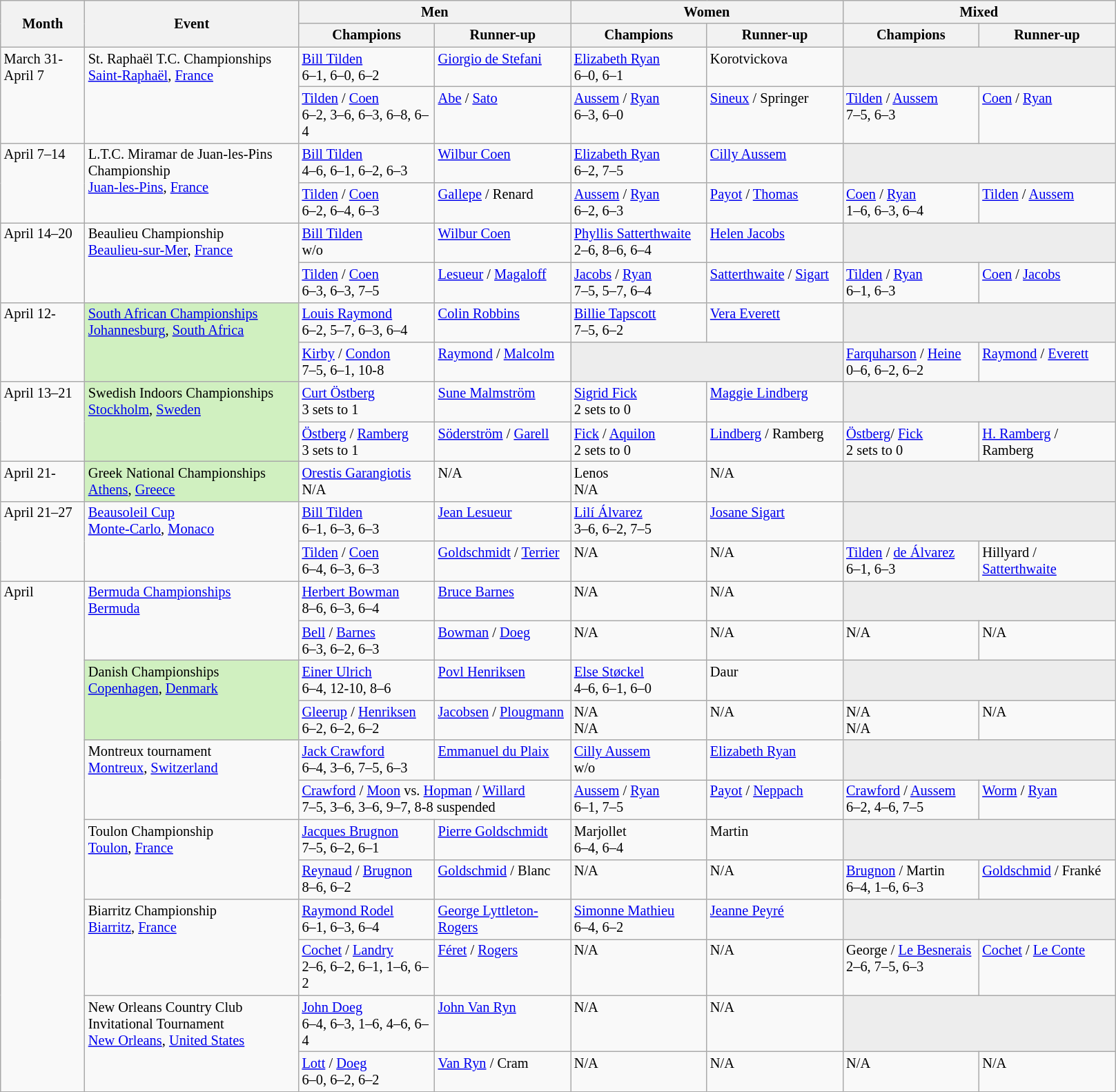<table class="wikitable" style="font-size:85%;">
<tr>
<th rowspan="2" style="width:75px;">Month</th>
<th rowspan="2" style="width:200px;">Event</th>
<th colspan="2" style="width:250px;">Men</th>
<th colspan="2" style="width:250px;">Women</th>
<th colspan="2" style="width:250px;">Mixed</th>
</tr>
<tr>
<th style="width:125px;">Champions</th>
<th style="width:125px;">Runner-up</th>
<th style="width:125px;">Champions</th>
<th style="width:125px;">Runner-up</th>
<th style="width:125px;">Champions</th>
<th style="width:125px;">Runner-up</th>
</tr>
<tr valign=top>
<td rowspan=2>March 31-April 7</td>
<td rowspan="2">St. Raphaël T.C. Championships<br><a href='#'>Saint-Raphaël</a>, <a href='#'>France</a></td>
<td> <a href='#'>Bill Tilden</a><br>6–1, 6–0, 6–2</td>
<td> <a href='#'>Giorgio de Stefani</a></td>
<td> <a href='#'>Elizabeth Ryan</a><br>6–0, 6–1</td>
<td> Korotvickova</td>
<td style="background:#ededed;" colspan="2"></td>
</tr>
<tr valign=top>
<td> <a href='#'>Tilden</a> /  <a href='#'>Coen</a><br>6–2, 3–6, 6–3, 6–8, 6–4</td>
<td> <a href='#'>Abe</a> /  <a href='#'>Sato</a></td>
<td> <a href='#'>Aussem</a> / <a href='#'>Ryan</a><br>6–3, 6–0</td>
<td> <a href='#'>Sineux</a> / Springer</td>
<td> <a href='#'>Tilden</a> /  <a href='#'>Aussem</a><br>7–5, 6–3</td>
<td> <a href='#'>Coen</a> /  <a href='#'>Ryan</a></td>
</tr>
<tr valign=top>
<td rowspan=2>April 7–14</td>
<td rowspan="2">L.T.C. Miramar de Juan-les-Pins Championship<br><a href='#'>Juan-les-Pins</a>, <a href='#'>France</a></td>
<td><a href='#'>Bill Tilden</a><br>4–6, 6–1, 6–2, 6–3</td>
<td> <a href='#'>Wilbur Coen</a></td>
<td> <a href='#'>Elizabeth Ryan</a><br>6–2, 7–5</td>
<td> <a href='#'>Cilly Aussem</a></td>
<td style="background:#ededed;" colspan="2"></td>
</tr>
<tr valign=top>
<td> <a href='#'>Tilden</a> /  <a href='#'>Coen</a><br>6–2, 6–4, 6–3</td>
<td> <a href='#'>Gallepe</a> /  Renard</td>
<td> <a href='#'>Aussem</a> /  <a href='#'>Ryan</a><br>6–2, 6–3</td>
<td> <a href='#'>Payot</a> /  <a href='#'>Thomas</a></td>
<td> <a href='#'>Coen</a> /  <a href='#'>Ryan</a><br>1–6, 6–3, 6–4</td>
<td> <a href='#'>Tilden</a> /  <a href='#'>Aussem</a></td>
</tr>
<tr valign=top>
<td rowspan=2>April 14–20</td>
<td rowspan="2">Beaulieu Championship<br><a href='#'>Beaulieu-sur-Mer</a>, <a href='#'>France</a></td>
<td> <a href='#'>Bill Tilden</a><br>w/o</td>
<td> <a href='#'>Wilbur Coen</a></td>
<td> <a href='#'>Phyllis Satterthwaite</a><br>2–6, 8–6, 6–4</td>
<td> <a href='#'>Helen Jacobs</a></td>
<td style="background:#ededed;" colspan="2"></td>
</tr>
<tr valign=top>
<td> <a href='#'>Tilden</a> /  <a href='#'>Coen</a><br>6–3, 6–3, 7–5</td>
<td> <a href='#'>Lesueur</a> /  <a href='#'>Magaloff</a></td>
<td> <a href='#'>Jacobs</a> /  <a href='#'>Ryan</a><br>7–5, 5–7, 6–4</td>
<td> <a href='#'>Satterthwaite</a> /  <a href='#'>Sigart</a></td>
<td> <a href='#'>Tilden</a>  /  <a href='#'>Ryan</a><br>6–1, 6–3</td>
<td> <a href='#'>Coen</a> /  <a href='#'>Jacobs</a></td>
</tr>
<tr valign=top>
<td rowspan=2>April 12-</td>
<td rowspan=2 style="background:#d0f0c0"><a href='#'>South African Championships</a><br><a href='#'>Johannesburg</a>, <a href='#'>South Africa</a></td>
<td> <a href='#'>Louis Raymond</a><br>6–2, 5–7, 6–3, 6–4</td>
<td> <a href='#'>Colin Robbins</a></td>
<td> <a href='#'>Billie Tapscott</a><br>7–5, 6–2</td>
<td> <a href='#'>Vera Everett</a></td>
<td style="background:#ededed;" colspan="2"></td>
</tr>
<tr valign=top>
<td> <a href='#'>Kirby</a> /  <a href='#'>Condon</a><br>7–5, 6–1, 10-8</td>
<td> <a href='#'>Raymond</a> /  <a href='#'>Malcolm</a></td>
<td style="background:#ededed;" colspan="2"></td>
<td><a href='#'>Farquharson</a> /  <a href='#'>Heine</a><br>0–6, 6–2, 6–2</td>
<td> <a href='#'>Raymond</a> /   <a href='#'>Everett</a></td>
</tr>
<tr valign=top>
<td rowspan=2>April 13–21</td>
<td rowspan=2 style="background:#d0f0c0">Swedish Indoors Championships<br><a href='#'>Stockholm</a>, <a href='#'>Sweden</a></td>
<td> <a href='#'>Curt Östberg</a><br>3 sets to 1</td>
<td> <a href='#'>Sune Malmström</a></td>
<td> <a href='#'>Sigrid Fick</a><br>2 sets to 0</td>
<td> <a href='#'>Maggie Lindberg</a></td>
<td style="background:#ededed;" colspan="2"></td>
</tr>
<tr valign=top>
<td> <a href='#'>Östberg</a> /  <a href='#'>Ramberg</a><br>3 sets to 1</td>
<td> <a href='#'>Söderström</a> /  <a href='#'>Garell</a></td>
<td> <a href='#'>Fick</a> /  <a href='#'>Aquilon</a><br>2 sets to 0</td>
<td> <a href='#'>Lindberg</a> /  Ramberg</td>
<td> <a href='#'>Östberg</a>/  <a href='#'>Fick</a><br>2 sets to 0</td>
<td> <a href='#'>H. Ramberg</a> /  Ramberg</td>
</tr>
<tr valign=top>
<td>April 21-</td>
<td style="background:#d0f0c0">Greek National Championships<br><a href='#'>Athens</a>, <a href='#'>Greece</a></td>
<td> <a href='#'>Orestis Garangiotis</a><br>N/A</td>
<td>N/A</td>
<td> Lenos<br>N/A</td>
<td>N/A</td>
<td style="background:#ededed;" colspan="2"></td>
</tr>
<tr valign=top>
<td rowspan=2>April 21–27</td>
<td rowspan=2><a href='#'>Beausoleil Cup</a><br><a href='#'>Monte-Carlo</a>, <a href='#'>Monaco</a></td>
<td> <a href='#'>Bill Tilden</a><br>6–1, 6–3, 6–3</td>
<td> <a href='#'>Jean Lesueur</a></td>
<td> <a href='#'>Lilí Álvarez</a><br>3–6, 6–2, 7–5</td>
<td> <a href='#'>Josane Sigart</a></td>
<td style="background:#ededed;" colspan="2"></td>
</tr>
<tr valign=top>
<td> <a href='#'>Tilden</a> /  <a href='#'>Coen</a><br>6–4, 6–3, 6–3</td>
<td> <a href='#'>Goldschmidt</a> /  <a href='#'>Terrier</a></td>
<td>N/A</td>
<td>N/A</td>
<td> <a href='#'>Tilden</a>  /  <a href='#'>de Álvarez</a><br>6–1, 6–3</td>
<td> Hillyard /  <a href='#'>Satterthwaite</a></td>
</tr>
<tr valign=top>
<td rowspan=12>April</td>
<td rowspan=2><a href='#'>Bermuda Championships</a><br><a href='#'>Bermuda</a></td>
<td> <a href='#'>Herbert Bowman</a><br>8–6, 6–3, 6–4</td>
<td> <a href='#'>Bruce Barnes</a></td>
<td>N/A</td>
<td>N/A</td>
<td style="background:#ededed;" colspan="2"></td>
</tr>
<tr valign=top>
<td> <a href='#'>Bell</a> /  <a href='#'>Barnes</a><br>6–3, 6–2, 6–3</td>
<td> <a href='#'>Bowman</a> / <a href='#'>Doeg</a></td>
<td>N/A</td>
<td>N/A</td>
<td>N/A</td>
<td>N/A</td>
</tr>
<tr valign=top>
<td style="background:#d0f0c0" rowspan=2>Danish Championships<br><a href='#'>Copenhagen</a>, <a href='#'>Denmark</a></td>
<td> <a href='#'>Einer Ulrich</a><br>6–4, 12-10, 8–6</td>
<td> <a href='#'>Povl Henriksen</a></td>
<td> <a href='#'>Else Støckel</a><br>4–6, 6–1, 6–0</td>
<td> Daur</td>
<td style="background:#ededed;" colspan="2"></td>
</tr>
<tr valign=top>
<td> <a href='#'>Gleerup</a> /  <a href='#'>Henriksen</a><br>6–2, 6–2, 6–2</td>
<td> <a href='#'>Jacobsen</a> /  <a href='#'>Plougmann</a></td>
<td>N/A<br>N/A</td>
<td>N/A</td>
<td>N/A<br>N/A</td>
<td>N/A</td>
</tr>
<tr valign=top>
<td rowspan="2">Montreux tournament<br><a href='#'>Montreux</a>, <a href='#'>Switzerland</a></td>
<td> <a href='#'>Jack Crawford</a><br>6–4, 3–6, 7–5, 6–3</td>
<td> <a href='#'>Emmanuel du Plaix</a></td>
<td> <a href='#'>Cilly Aussem</a><br>w/o</td>
<td> <a href='#'>Elizabeth Ryan</a></td>
<td style="background:#ededed;" colspan="2"></td>
</tr>
<tr valign=top>
<td colspan="2"> <a href='#'>Crawford</a> /  <a href='#'>Moon</a> vs.  <a href='#'>Hopman</a> /  <a href='#'>Willard</a><br>7–5, 3–6, 3–6, 9–7, 8-8 suspended</td>
<td> <a href='#'>Aussem</a> /  <a href='#'>Ryan</a><br>6–1, 7–5</td>
<td> <a href='#'>Payot</a> /  <a href='#'>Neppach</a></td>
<td> <a href='#'>Crawford</a> /  <a href='#'>Aussem</a><br>6–2, 4–6, 7–5</td>
<td> <a href='#'>Worm</a> /  <a href='#'>Ryan</a></td>
</tr>
<tr valign=top>
<td rowspan="2">Toulon Championship<br><a href='#'>Toulon</a>, <a href='#'>France</a></td>
<td> <a href='#'>Jacques Brugnon</a><br>7–5, 6–2, 6–1</td>
<td> <a href='#'>Pierre Goldschmidt</a></td>
<td> Marjollet<br>6–4, 6–4</td>
<td>Martin</td>
<td style="background:#ededed;" colspan="2"></td>
</tr>
<tr valign=top>
<td> <a href='#'>Reynaud</a> /  <a href='#'>Brugnon</a><br>8–6, 6–2</td>
<td> <a href='#'>Goldschmid</a> / Blanc</td>
<td>N/A</td>
<td>N/A</td>
<td> <a href='#'>Brugnon</a> / Martin<br>6–4, 1–6, 6–3</td>
<td> <a href='#'>Goldschmid</a> / Franké</td>
</tr>
<tr valign=top>
<td rowspan="2">Biarritz Championship<br><a href='#'>Biarritz</a>, <a href='#'>France</a></td>
<td> <a href='#'>Raymond Rodel</a><br>6–1, 6–3, 6–4</td>
<td> <a href='#'>George Lyttleton-Rogers</a></td>
<td> <a href='#'>Simonne Mathieu</a><br>6–4, 6–2</td>
<td> <a href='#'>Jeanne Peyré</a></td>
<td style="background:#ededed;" colspan="2"></td>
</tr>
<tr valign=top>
<td> <a href='#'>Cochet</a> /  <a href='#'>Landry</a><br>2–6, 6–2, 6–1, 1–6, 6–2</td>
<td> <a href='#'>Féret</a> /  <a href='#'>Rogers</a></td>
<td>N/A</td>
<td>N/A</td>
<td>George /  <a href='#'>Le Besnerais</a><br>2–6, 7–5, 6–3</td>
<td> <a href='#'>Cochet</a> /  <a href='#'>Le Conte</a></td>
</tr>
<tr valign=top>
<td rowspan="2">New Orleans Country Club Invitational Tournament<br><a href='#'>New Orleans</a>, <a href='#'>United States</a></td>
<td> <a href='#'>John Doeg</a><br>6–4, 6–3, 1–6, 4–6, 6–4</td>
<td> <a href='#'>John Van Ryn</a></td>
<td>N/A</td>
<td>N/A</td>
<td style="background:#ededed;" colspan="2"></td>
</tr>
<tr valign=top>
<td> <a href='#'>Lott</a> /  <a href='#'>Doeg</a><br>6–0, 6–2, 6–2</td>
<td> <a href='#'>Van Ryn</a> /  Cram</td>
<td>N/A</td>
<td>N/A</td>
<td>N/A</td>
<td>N/A</td>
</tr>
</table>
